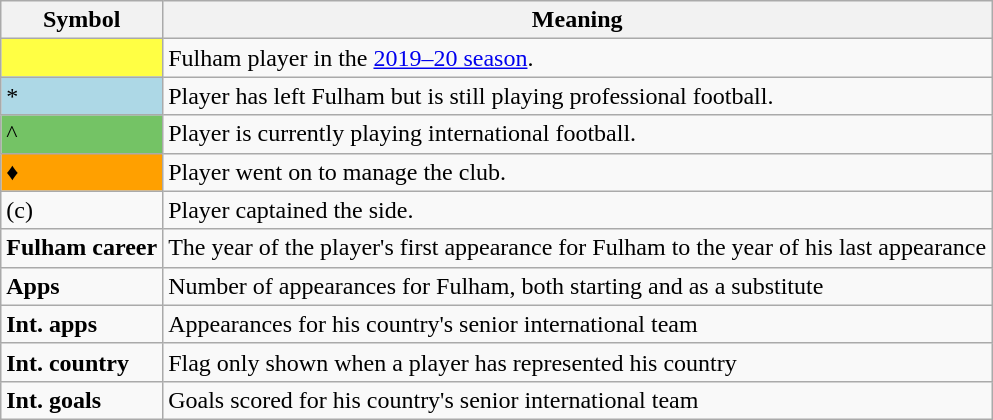<table Class="wikitable">
<tr>
<th>Symbol</th>
<th>Meaning</th>
</tr>
<tr>
<td style="background:#ff4;"></td>
<td>Fulham player in the <a href='#'>2019–20 season</a>.</td>
</tr>
<tr>
<td style="background:lightblue;">*</td>
<td>Player has left Fulham but is still playing professional football.</td>
</tr>
<tr>
<td style="background:#74c365;">^</td>
<td>Player is currently playing international football.</td>
</tr>
<tr>
<td style="background:#ffa000;">♦</td>
<td>Player went on to manage the club.</td>
</tr>
<tr>
<td>(c)</td>
<td>Player captained the side.</td>
</tr>
<tr>
<td><strong>Fulham career</strong></td>
<td>The year of the player's first appearance for Fulham to the year of his last appearance</td>
</tr>
<tr>
<td><strong>Apps</strong></td>
<td>Number of appearances for Fulham, both starting and as a substitute</td>
</tr>
<tr>
<td><strong>Int. apps</strong></td>
<td>Appearances for his country's senior international team</td>
</tr>
<tr>
<td><strong>Int. country</strong></td>
<td>Flag only shown when a player has represented his country</td>
</tr>
<tr>
<td><strong>Int. goals</strong></td>
<td>Goals scored for his country's senior international team</td>
</tr>
</table>
